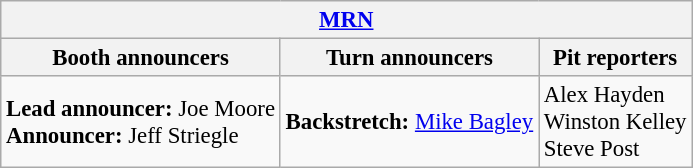<table class="wikitable" style="font-size: 95%;">
<tr>
<th colspan="3"><a href='#'>MRN</a></th>
</tr>
<tr>
<th>Booth announcers</th>
<th>Turn announcers</th>
<th>Pit reporters</th>
</tr>
<tr>
<td><strong>Lead announcer:</strong> Joe Moore<br><strong>Announcer:</strong> Jeff Striegle</td>
<td><strong>Backstretch:</strong> <a href='#'>Mike Bagley</a></td>
<td>Alex Hayden<br>Winston Kelley<br>Steve Post</td>
</tr>
</table>
